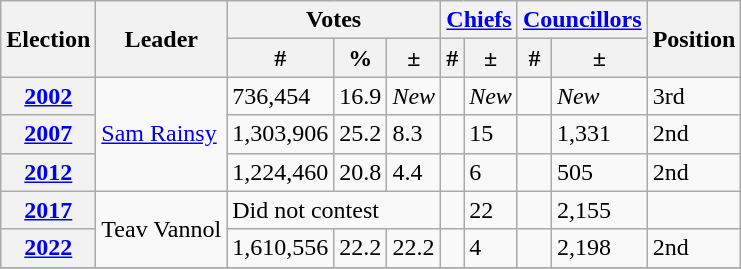<table class="wikitable">
<tr>
<th rowspan=2>Election</th>
<th rowspan=2>Leader</th>
<th colspan=3>Votes</th>
<th colspan=2><a href='#'>Chiefs</a></th>
<th colspan=2><a href='#'>Councillors</a></th>
<th rowspan=2>Position</th>
</tr>
<tr>
<th>#</th>
<th>%</th>
<th>±</th>
<th>#</th>
<th>±</th>
<th>#</th>
<th>±</th>
</tr>
<tr>
<th><a href='#'>2002</a></th>
<td rowspan="3"><a href='#'>Sam Rainsy</a></td>
<td>736,454</td>
<td>16.9</td>
<td><em>New</em></td>
<td></td>
<td><em>New</em></td>
<td></td>
<td><em>New</em></td>
<td> 3rd</td>
</tr>
<tr>
<th><a href='#'>2007</a></th>
<td>1,303,906</td>
<td>25.2</td>
<td>8.3</td>
<td></td>
<td>15</td>
<td></td>
<td>1,331</td>
<td> 2nd</td>
</tr>
<tr>
<th><a href='#'>2012</a></th>
<td>1,224,460</td>
<td>20.8</td>
<td>4.4</td>
<td></td>
<td>6</td>
<td></td>
<td>505</td>
<td> 2nd</td>
</tr>
<tr>
<th><a href='#'>2017</a></th>
<td rowspan="2">Teav Vannol</td>
<td colspan="3">Did not contest</td>
<td></td>
<td>22</td>
<td></td>
<td>2,155</td>
<td></td>
</tr>
<tr>
<th><a href='#'>2022</a></th>
<td>1,610,556</td>
<td>22.2</td>
<td>22.2</td>
<td></td>
<td>4</td>
<td></td>
<td>2,198</td>
<td> 2nd</td>
</tr>
<tr>
</tr>
</table>
